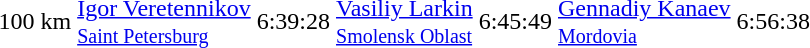<table>
<tr>
<td>100 km</td>
<td><a href='#'>Igor Veretennikov</a><br><small><a href='#'>Saint Petersburg</a></small></td>
<td>6:39:28</td>
<td><a href='#'>Vasiliy Larkin</a><br><small><a href='#'>Smolensk Oblast</a></small></td>
<td>6:45:49</td>
<td><a href='#'>Gennadiy Kanaev</a><br><small><a href='#'>Mordovia</a></small></td>
<td>6:56:38</td>
</tr>
</table>
